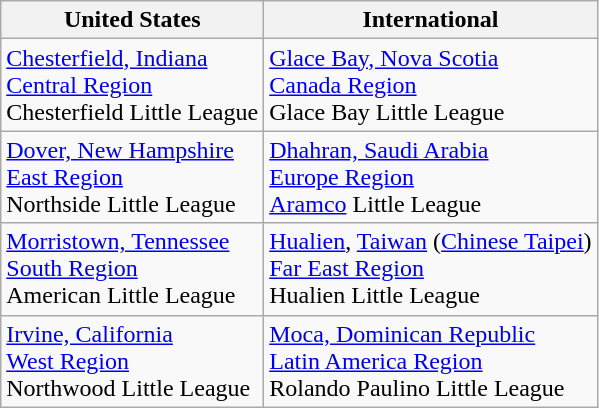<table class="wikitable">
<tr>
<th>United States</th>
<th>International</th>
</tr>
<tr>
<td> <a href='#'>Chesterfield, Indiana</a><br><a href='#'>Central Region</a><br>Chesterfield Little League</td>
<td> <a href='#'>Glace Bay, Nova Scotia</a><br> <a href='#'>Canada Region</a><br>Glace Bay Little League</td>
</tr>
<tr>
<td> <a href='#'>Dover, New Hampshire</a><br><a href='#'>East Region</a><br>Northside Little League</td>
<td> <a href='#'>Dhahran, Saudi Arabia</a><br><a href='#'>Europe Region</a><br><a href='#'>Aramco</a> Little League</td>
</tr>
<tr>
<td> <a href='#'>Morristown, Tennessee</a><br><a href='#'>South Region</a><br>American Little League</td>
<td> <a href='#'>Hualien</a>, <a href='#'>Taiwan</a> (<a href='#'>Chinese Taipei</a>)<br><a href='#'>Far East Region</a><br>Hualien Little League</td>
</tr>
<tr>
<td> <a href='#'>Irvine, California</a><br><a href='#'>West Region</a><br>Northwood Little League</td>
<td> <a href='#'>Moca, Dominican Republic</a><br><a href='#'>Latin America Region</a><br>Rolando Paulino Little League</td>
</tr>
</table>
